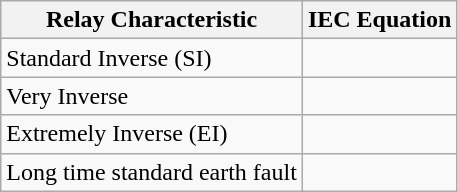<table class="wikitable">
<tr>
<th>Relay Characteristic</th>
<th>IEC Equation</th>
</tr>
<tr>
<td>Standard Inverse (SI)</td>
<td></td>
</tr>
<tr>
<td>Very Inverse</td>
<td></td>
</tr>
<tr>
<td>Extremely Inverse (EI)</td>
<td></td>
</tr>
<tr>
<td>Long time standard earth fault</td>
<td></td>
</tr>
</table>
